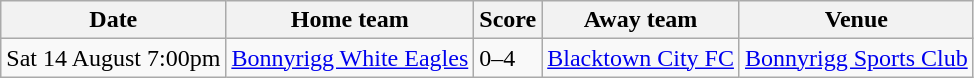<table class="wikitable">
<tr>
<th>Date</th>
<th>Home team</th>
<th>Score</th>
<th>Away team</th>
<th>Venue</th>
</tr>
<tr>
<td>Sat 14 August 7:00pm</td>
<td><a href='#'>Bonnyrigg White Eagles</a></td>
<td>0–4</td>
<td><a href='#'>Blacktown City FC</a></td>
<td><a href='#'>Bonnyrigg Sports Club</a></td>
</tr>
</table>
